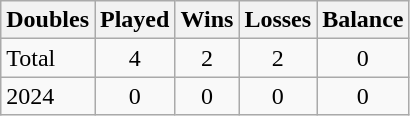<table class="wikitable" style="text-align:center">
<tr>
<th>Doubles</th>
<th>Played</th>
<th>Wins</th>
<th>Losses</th>
<th>Balance</th>
</tr>
<tr>
<td align=left>Total</td>
<td>4</td>
<td>2</td>
<td>2</td>
<td>0</td>
</tr>
<tr>
<td align=left>2024</td>
<td>0</td>
<td>0</td>
<td>0</td>
<td>0</td>
</tr>
</table>
